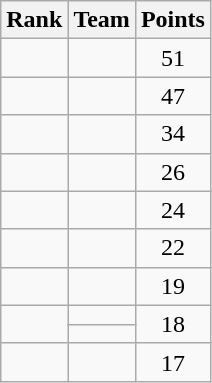<table class="wikitable sortable" style="text-align: center;">
<tr>
<th>Rank</th>
<th>Team</th>
<th>Points</th>
</tr>
<tr>
<td></td>
<td></td>
<td>51</td>
</tr>
<tr>
<td></td>
<td></td>
<td>47</td>
</tr>
<tr>
<td></td>
<td></td>
<td>34</td>
</tr>
<tr>
<td></td>
<td></td>
<td>26</td>
</tr>
<tr>
<td></td>
<td></td>
<td>24</td>
</tr>
<tr>
<td></td>
<td></td>
<td>22</td>
</tr>
<tr>
<td></td>
<td></td>
<td>19</td>
</tr>
<tr>
<td rowspan=2></td>
<td></td>
<td rowspan=2>18</td>
</tr>
<tr>
<td></td>
</tr>
<tr>
<td></td>
<td></td>
<td>17</td>
</tr>
</table>
